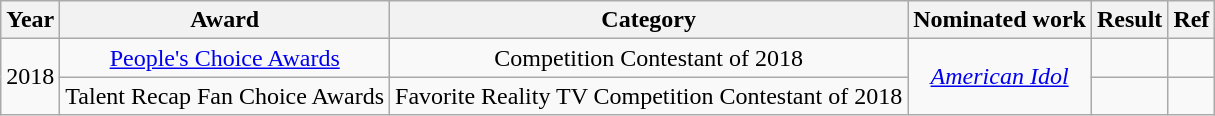<table class="wikitable sortable" style="text-align: center;">
<tr>
<th>Year</th>
<th>Award</th>
<th>Category</th>
<th>Nominated work</th>
<th>Result</th>
<th>Ref</th>
</tr>
<tr>
<td rowspan="2">2018</td>
<td><a href='#'>People's Choice Awards</a></td>
<td>Competition Contestant of 2018</td>
<td rowspan="2"><em><a href='#'>American Idol</a></em></td>
<td></td>
<td></td>
</tr>
<tr>
<td>Talent Recap Fan Choice Awards</td>
<td>Favorite Reality TV Competition Contestant of 2018</td>
<td></td>
<td></td>
</tr>
</table>
